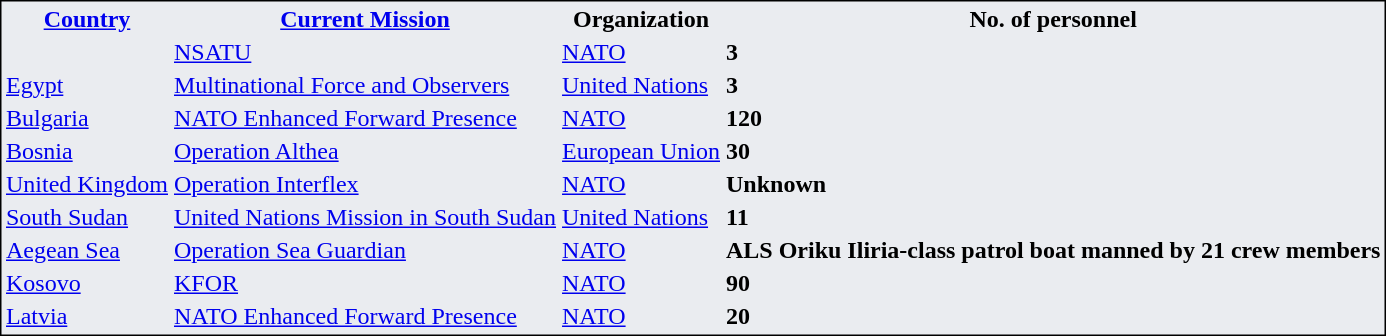<table style="border:1px solid black; background:#EAECF0; font-size:100%;">
<tr>
<th><a href='#'>Country</a></th>
<th><a href='#'>Current Mission</a></th>
<th>Organization</th>
<th>No. of personnel</th>
</tr>
<tr>
<td></td>
<td><a href='#'>NSATU</a></td>
<td><a href='#'>NATO</a></td>
<td><strong>3</strong></td>
</tr>
<tr>
<td> <a href='#'>Egypt</a></td>
<td><a href='#'>Multinational Force and Observers</a></td>
<td><a href='#'>United Nations</a></td>
<td><strong>3</strong></td>
</tr>
<tr>
<td> <a href='#'>Bulgaria</a></td>
<td><a href='#'>NATO Enhanced Forward Presence</a></td>
<td><a href='#'>NATO</a></td>
<td><strong>120</strong></td>
</tr>
<tr>
<td> <a href='#'>Bosnia</a></td>
<td><a href='#'>Operation Althea</a></td>
<td><a href='#'>European Union</a></td>
<td><strong>30</strong></td>
</tr>
<tr>
<td> <a href='#'>United Kingdom</a></td>
<td><a href='#'>Operation Interflex</a></td>
<td><a href='#'>NATO</a></td>
<td><strong>Unknown</strong></td>
</tr>
<tr>
<td> <a href='#'>South Sudan</a></td>
<td><a href='#'>United Nations Mission in South Sudan</a></td>
<td><a href='#'>United Nations</a></td>
<td><strong>11</strong></td>
</tr>
<tr>
<td> <a href='#'>Aegean Sea</a></td>
<td><a href='#'>Operation Sea Guardian</a></td>
<td><a href='#'>NATO</a></td>
<td><strong>ALS Oriku Iliria-class patrol boat manned by 21 crew members</strong></td>
</tr>
<tr>
<td> <a href='#'>Kosovo</a></td>
<td><a href='#'>KFOR</a></td>
<td><a href='#'>NATO</a></td>
<td><strong>90</strong></td>
</tr>
<tr>
<td> <a href='#'>Latvia</a></td>
<td><a href='#'>NATO Enhanced Forward Presence</a></td>
<td><a href='#'>NATO</a></td>
<td><strong>20</strong></td>
</tr>
</table>
